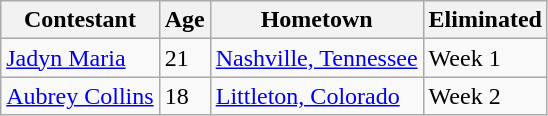<table class="wikitable">
<tr>
<th>Contestant</th>
<th>Age</th>
<th>Hometown</th>
<th>Eliminated</th>
</tr>
<tr>
<td><a href='#'>Jadyn Maria</a></td>
<td>21</td>
<td><a href='#'>Nashville, Tennessee</a></td>
<td>Week 1</td>
</tr>
<tr>
<td><a href='#'>Aubrey Collins</a></td>
<td>18</td>
<td><a href='#'>Littleton, Colorado</a></td>
<td>Week 2</td>
</tr>
</table>
